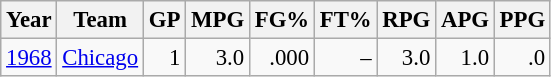<table class="wikitable sortable" style="font-size:95%; text-align:right;">
<tr>
<th>Year</th>
<th>Team</th>
<th>GP</th>
<th>MPG</th>
<th>FG%</th>
<th>FT%</th>
<th>RPG</th>
<th>APG</th>
<th>PPG</th>
</tr>
<tr>
<td style="text-align:left;"><a href='#'>1968</a></td>
<td style="text-align:left;"><a href='#'>Chicago</a></td>
<td>1</td>
<td>3.0</td>
<td>.000</td>
<td>–</td>
<td>3.0</td>
<td>1.0</td>
<td>.0</td>
</tr>
</table>
